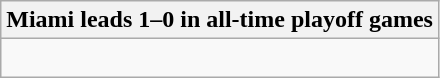<table class="wikitable collapsible collapsed">
<tr>
<th>Miami leads 1–0 in all-time playoff games</th>
</tr>
<tr>
<td><br></td>
</tr>
</table>
